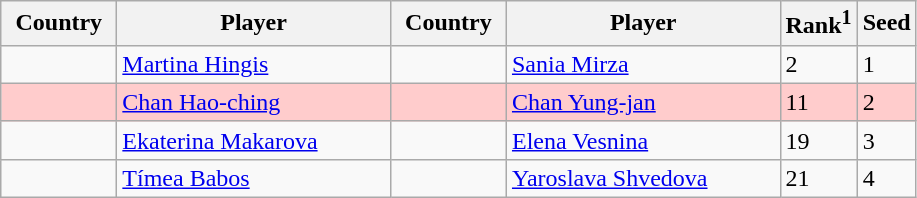<table class="sortable wikitable">
<tr>
<th width="70">Country</th>
<th width="175">Player</th>
<th width="70">Country</th>
<th width="175">Player</th>
<th>Rank<sup>1</sup></th>
<th>Seed</th>
</tr>
<tr>
<td></td>
<td><a href='#'>Martina Hingis</a></td>
<td></td>
<td><a href='#'>Sania Mirza</a></td>
<td>2</td>
<td>1</td>
</tr>
<tr style="background:#fcc;">
<td></td>
<td><a href='#'>Chan Hao-ching</a></td>
<td></td>
<td><a href='#'>Chan Yung-jan</a></td>
<td>11</td>
<td>2</td>
</tr>
<tr>
<td></td>
<td><a href='#'>Ekaterina Makarova</a></td>
<td></td>
<td><a href='#'>Elena Vesnina</a></td>
<td>19</td>
<td>3</td>
</tr>
<tr>
<td></td>
<td><a href='#'>Tímea Babos</a></td>
<td></td>
<td><a href='#'>Yaroslava Shvedova</a></td>
<td>21</td>
<td>4</td>
</tr>
</table>
